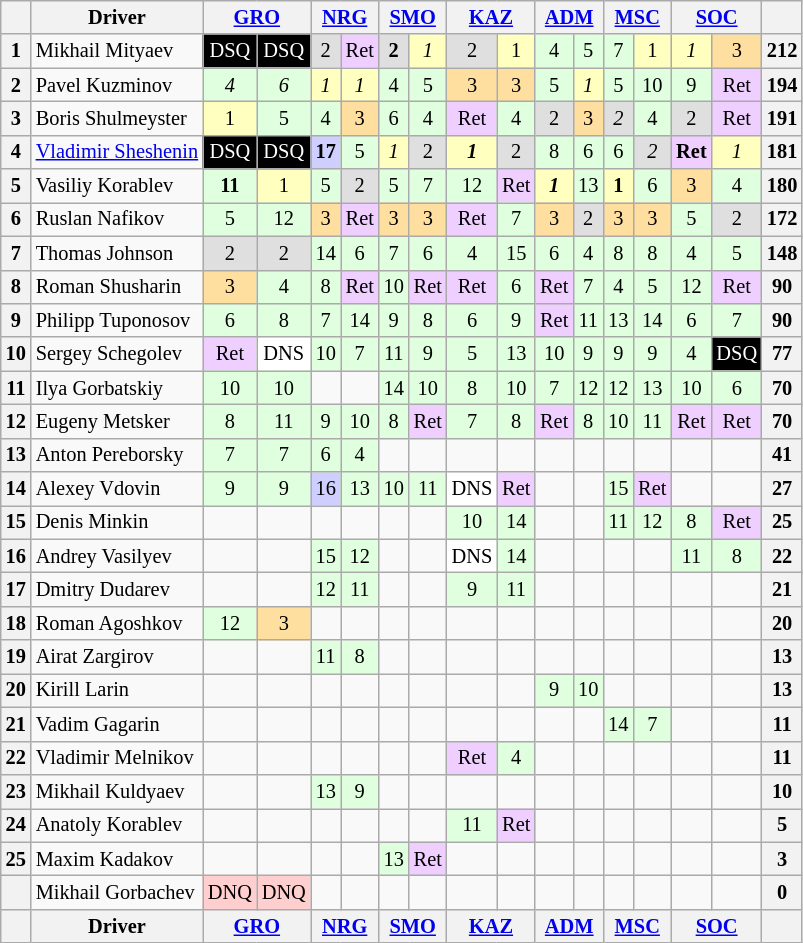<table align=left| class="wikitable" style="font-size: 85%; text-align: center">
<tr valign="top">
<th valign="middle"></th>
<th valign="middle">Driver</th>
<th colspan=2><a href='#'>GRO</a></th>
<th colspan=2><a href='#'>NRG</a></th>
<th colspan=2><a href='#'>SMO</a></th>
<th colspan=2><a href='#'>KAZ</a></th>
<th colspan=2><a href='#'>ADM</a></th>
<th colspan=2><a href='#'>MSC</a></th>
<th colspan=2><a href='#'>SOC</a></th>
<th valign="middle"></th>
</tr>
<tr>
<th>1</th>
<td align="left">Mikhail Mityaev</td>
<td style="background-color:#000000;color:white">DSQ</td>
<td style="background-color:#000000;color:white">DSQ</td>
<td style="background:#dfdfdf;">2</td>
<td style="background:#efcfff;">Ret</td>
<td style="background:#dfdfdf;"><strong>2</strong></td>
<td style="background:#ffffbf;"><em>1</em></td>
<td style="background:#dfdfdf;">2</td>
<td style="background:#ffffbf;">1</td>
<td style="background:#dfffdf;">4</td>
<td style="background:#dfffdf;">5</td>
<td style="background:#dfffdf;">7</td>
<td style="background:#ffffbf;">1</td>
<td style="background:#ffffbf;"><em>1</em></td>
<td style="background:#ffdf9f;">3</td>
<th>212</th>
</tr>
<tr>
<th>2</th>
<td align="left">Pavel Kuzminov</td>
<td style="background:#dfffdf;"><em>4</em></td>
<td style="background:#dfffdf;"><em>6</em></td>
<td style="background:#ffffbf;"><em>1</em></td>
<td style="background:#ffffbf;"><em>1</em></td>
<td style="background:#dfffdf;">4</td>
<td style="background:#dfffdf;">5</td>
<td style="background:#ffdf9f;">3</td>
<td style="background:#ffdf9f;">3</td>
<td style="background:#dfffdf;">5</td>
<td style="background:#ffffbf;"><em>1</em></td>
<td style="background:#dfffdf;">5</td>
<td style="background:#dfffdf;">10</td>
<td style="background:#dfffdf;">9</td>
<td style="background:#efcfff;">Ret</td>
<th>194</th>
</tr>
<tr>
<th>3</th>
<td align="left">Boris Shulmeyster</td>
<td style="background:#ffffbf;">1</td>
<td style="background:#dfffdf;">5</td>
<td style="background:#dfffdf;">4</td>
<td style="background:#ffdf9f;">3</td>
<td style="background:#dfffdf;">6</td>
<td style="background:#dfffdf;">4</td>
<td style="background:#efcfff;">Ret</td>
<td style="background:#dfffdf;">4</td>
<td style="background:#dfdfdf;">2</td>
<td style="background:#ffdf9f;">3</td>
<td style="background:#dfdfdf;"><em>2</em></td>
<td style="background:#dfffdf;">4</td>
<td style="background:#dfdfdf;">2</td>
<td style="background:#efcfff;">Ret</td>
<th>191</th>
</tr>
<tr>
<th>4</th>
<td align="left"><a href='#'>Vladimir Sheshenin</a></td>
<td style="background-color:#000000;color:white">DSQ</td>
<td style="background-color:#000000;color:white">DSQ</td>
<td style="background:#cfcfff;"><strong>17</strong></td>
<td style="background:#dfffdf;">5</td>
<td style="background:#ffffbf;"><em>1</em></td>
<td style="background:#dfdfdf;">2</td>
<td style="background:#ffffbf;"><strong><em>1</em></strong></td>
<td style="background:#dfdfdf;">2</td>
<td style="background:#dfffdf;">8</td>
<td style="background:#dfffdf;">6</td>
<td style="background:#dfffdf;">6</td>
<td style="background:#dfdfdf;"><em>2</em></td>
<td style="background:#efcfff;"><strong>Ret</strong></td>
<td style="background:#ffffbf;"><em>1</em></td>
<th>181</th>
</tr>
<tr>
<th>5</th>
<td align="left">Vasiliy Korablev</td>
<td style="background:#dfffdf;"><strong>11</strong></td>
<td style="background:#ffffbf;">1</td>
<td style="background:#dfffdf;">5</td>
<td style="background:#dfdfdf;">2</td>
<td style="background:#dfffdf;">5</td>
<td style="background:#dfffdf;">7</td>
<td style="background:#dfffdf;">12</td>
<td style="background:#efcfff;">Ret</td>
<td style="background:#ffffbf;"><strong><em>1</em></strong></td>
<td style="background:#dfffdf;">13</td>
<td style="background:#ffffbf;"><strong>1</strong></td>
<td style="background:#dfffdf;">6</td>
<td style="background:#ffdf9f;">3</td>
<td style="background:#dfffdf;">4</td>
<th>180</th>
</tr>
<tr>
<th>6</th>
<td align="left">Ruslan Nafikov</td>
<td style="background:#dfffdf;">5</td>
<td style="background:#dfffdf;">12</td>
<td style="background:#ffdf9f;">3</td>
<td style="background:#efcfff;">Ret</td>
<td style="background:#ffdf9f;">3</td>
<td style="background:#ffdf9f;">3</td>
<td style="background:#efcfff;">Ret</td>
<td style="background:#dfffdf;">7</td>
<td style="background:#ffdf9f;">3</td>
<td style="background:#dfdfdf;">2</td>
<td style="background:#ffdf9f;">3</td>
<td style="background:#ffdf9f;">3</td>
<td style="background:#dfffdf;">5</td>
<td style="background:#dfdfdf;">2</td>
<th>172</th>
</tr>
<tr>
<th>7</th>
<td align="left">Thomas Johnson</td>
<td style="background:#dfdfdf;">2</td>
<td style="background:#dfdfdf;">2</td>
<td style="background:#dfffdf;">14</td>
<td style="background:#dfffdf;">6</td>
<td style="background:#dfffdf;">7</td>
<td style="background:#dfffdf;">6</td>
<td style="background:#dfffdf;">4</td>
<td style="background:#dfffdf;">15</td>
<td style="background:#dfffdf;">6</td>
<td style="background:#dfffdf;">4</td>
<td style="background:#dfffdf;">8</td>
<td style="background:#dfffdf;">8</td>
<td style="background:#dfffdf;">4</td>
<td style="background:#dfffdf;">5</td>
<th>148</th>
</tr>
<tr>
<th>8</th>
<td align="left">Roman Shusharin</td>
<td style="background:#ffdf9f;">3</td>
<td style="background:#dfffdf;">4</td>
<td style="background:#dfffdf;">8</td>
<td style="background:#efcfff;">Ret</td>
<td style="background:#dfffdf;">10</td>
<td style="background:#efcfff;">Ret</td>
<td style="background:#efcfff;">Ret</td>
<td style="background:#dfffdf;">6</td>
<td style="background:#efcfff;">Ret</td>
<td style="background:#dfffdf;">7</td>
<td style="background:#dfffdf;">4</td>
<td style="background:#dfffdf;">5</td>
<td style="background:#dfffdf;">12</td>
<td style="background:#efcfff;">Ret</td>
<th>90</th>
</tr>
<tr>
<th>9</th>
<td align="left">Philipp Tuponosov</td>
<td style="background:#dfffdf;">6</td>
<td style="background:#dfffdf;">8</td>
<td style="background:#dfffdf;">7</td>
<td style="background:#dfffdf;">14</td>
<td style="background:#dfffdf;">9</td>
<td style="background:#dfffdf;">8</td>
<td style="background:#dfffdf;">6</td>
<td style="background:#dfffdf;">9</td>
<td style="background:#efcfff;">Ret</td>
<td style="background:#dfffdf;">11</td>
<td style="background:#dfffdf;">13</td>
<td style="background:#dfffdf;">14</td>
<td style="background:#dfffdf;">6</td>
<td style="background:#dfffdf;">7</td>
<th>90</th>
</tr>
<tr>
<th>10</th>
<td align="left">Sergey Schegolev</td>
<td style="background:#efcfff;">Ret</td>
<td style="background:#ffffff;">DNS</td>
<td style="background:#dfffdf;">10</td>
<td style="background:#dfffdf;">7</td>
<td style="background:#dfffdf;">11</td>
<td style="background:#dfffdf;">9</td>
<td style="background:#dfffdf;">5</td>
<td style="background:#dfffdf;">13</td>
<td style="background:#dfffdf;">10</td>
<td style="background:#dfffdf;">9</td>
<td style="background:#dfffdf;">9</td>
<td style="background:#dfffdf;">9</td>
<td style="background:#dfffdf;">4</td>
<td style="background-color:#000000;color:white">DSQ</td>
<th>77</th>
</tr>
<tr>
<th>11</th>
<td align="left">Ilya Gorbatskiy</td>
<td style="background:#dfffdf;">10</td>
<td style="background:#dfffdf;">10</td>
<td></td>
<td></td>
<td style="background:#dfffdf;">14</td>
<td style="background:#dfffdf;">10</td>
<td style="background:#dfffdf;">8</td>
<td style="background:#dfffdf;">10</td>
<td style="background:#dfffdf;">7</td>
<td style="background:#dfffdf;">12</td>
<td style="background:#dfffdf;">12</td>
<td style="background:#dfffdf;">13</td>
<td style="background:#dfffdf;">10</td>
<td style="background:#dfffdf;">6</td>
<th>70</th>
</tr>
<tr>
<th>12</th>
<td align="left">Eugeny Metsker</td>
<td style="background:#dfffdf;">8</td>
<td style="background:#dfffdf;">11</td>
<td style="background:#dfffdf;">9</td>
<td style="background:#dfffdf;">10</td>
<td style="background:#dfffdf;">8</td>
<td style="background:#efcfff;">Ret</td>
<td style="background:#dfffdf;">7</td>
<td style="background:#dfffdf;">8</td>
<td style="background:#efcfff;">Ret</td>
<td style="background:#dfffdf;">8</td>
<td style="background:#dfffdf;">10</td>
<td style="background:#dfffdf;">11</td>
<td style="background:#efcfff;">Ret</td>
<td style="background:#efcfff;">Ret</td>
<th>70</th>
</tr>
<tr>
<th>13</th>
<td align="left">Anton Pereborsky</td>
<td style="background:#dfffdf;">7</td>
<td style="background:#dfffdf;">7</td>
<td style="background:#dfffdf;">6</td>
<td style="background:#dfffdf;">4</td>
<td></td>
<td></td>
<td></td>
<td></td>
<td></td>
<td></td>
<td></td>
<td></td>
<td></td>
<td></td>
<th>41</th>
</tr>
<tr>
<th>14</th>
<td align="left">Alexey Vdovin</td>
<td style="background:#dfffdf;">9</td>
<td style="background:#dfffdf;">9</td>
<td style="background:#cfcfff;">16</td>
<td style="background:#dfffdf;">13</td>
<td style="background:#dfffdf;">10</td>
<td style="background:#dfffdf;">11</td>
<td style="background:#ffffff;">DNS</td>
<td style="background:#efcfff;">Ret</td>
<td></td>
<td></td>
<td style="background:#dfffdf;">15</td>
<td style="background:#efcfff;">Ret</td>
<td></td>
<td></td>
<th>27</th>
</tr>
<tr>
<th>15</th>
<td align="left">Denis Minkin</td>
<td></td>
<td></td>
<td></td>
<td></td>
<td></td>
<td></td>
<td style="background:#dfffdf;">10</td>
<td style="background:#dfffdf;">14</td>
<td></td>
<td></td>
<td style="background:#dfffdf;">11</td>
<td style="background:#dfffdf;">12</td>
<td style="background:#dfffdf;">8</td>
<td style="background:#efcfff;">Ret</td>
<th>25</th>
</tr>
<tr>
<th>16</th>
<td align="left">Andrey Vasilyev</td>
<td></td>
<td></td>
<td style="background:#dfffdf;">15</td>
<td style="background:#dfffdf;">12</td>
<td></td>
<td></td>
<td style="background:#ffffff;">DNS</td>
<td style="background:#dfffdf;">14</td>
<td></td>
<td></td>
<td></td>
<td></td>
<td style="background:#dfffdf;">11</td>
<td style="background:#dfffdf;">8</td>
<th>22</th>
</tr>
<tr>
<th>17</th>
<td align="left">Dmitry Dudarev</td>
<td></td>
<td></td>
<td style="background:#dfffdf;">12</td>
<td style="background:#dfffdf;">11</td>
<td></td>
<td></td>
<td style="background:#dfffdf;">9</td>
<td style="background:#dfffdf;">11</td>
<td></td>
<td></td>
<td></td>
<td></td>
<td></td>
<td></td>
<th>21</th>
</tr>
<tr>
<th>18</th>
<td align="left">Roman Agoshkov</td>
<td style="background:#dfffdf;">12</td>
<td style="background:#ffdf9f;">3</td>
<td></td>
<td></td>
<td></td>
<td></td>
<td></td>
<td></td>
<td></td>
<td></td>
<td></td>
<td></td>
<td></td>
<td></td>
<th>20</th>
</tr>
<tr>
<th>19</th>
<td align="left">Airat Zargirov</td>
<td></td>
<td></td>
<td style="background:#dfffdf;">11</td>
<td style="background:#dfffdf;">8</td>
<td></td>
<td></td>
<td></td>
<td></td>
<td></td>
<td></td>
<td></td>
<td></td>
<td></td>
<td></td>
<th>13</th>
</tr>
<tr>
<th>20</th>
<td align="left">Kirill Larin</td>
<td></td>
<td></td>
<td></td>
<td></td>
<td></td>
<td></td>
<td></td>
<td></td>
<td style="background:#dfffdf;">9</td>
<td style="background:#dfffdf;">10</td>
<td></td>
<td></td>
<td></td>
<td></td>
<th>13</th>
</tr>
<tr>
<th>21</th>
<td align="left">Vadim Gagarin</td>
<td></td>
<td></td>
<td></td>
<td></td>
<td></td>
<td></td>
<td></td>
<td></td>
<td></td>
<td></td>
<td style="background:#dfffdf;">14</td>
<td style="background:#dfffdf;">7</td>
<td></td>
<td></td>
<th>11</th>
</tr>
<tr>
<th>22</th>
<td align="left">Vladimir Melnikov</td>
<td></td>
<td></td>
<td></td>
<td></td>
<td></td>
<td></td>
<td style="background:#efcfff;">Ret</td>
<td style="background:#dfffdf;">4</td>
<td></td>
<td></td>
<td></td>
<td></td>
<td></td>
<td></td>
<th>11</th>
</tr>
<tr>
<th>23</th>
<td align="left">Mikhail Kuldyaev</td>
<td></td>
<td></td>
<td style="background:#dfffdf;">13</td>
<td style="background:#dfffdf;">9</td>
<td></td>
<td></td>
<td></td>
<td></td>
<td></td>
<td></td>
<td></td>
<td></td>
<td></td>
<td></td>
<th>10</th>
</tr>
<tr>
<th>24</th>
<td align="left">Anatoly Korablev</td>
<td></td>
<td></td>
<td></td>
<td></td>
<td></td>
<td></td>
<td style="background:#dfffdf;">11</td>
<td style="background:#efcfff;">Ret</td>
<td></td>
<td></td>
<td></td>
<td></td>
<td></td>
<td></td>
<th>5</th>
</tr>
<tr>
<th>25</th>
<td align="left">Maxim Kadakov</td>
<td></td>
<td></td>
<td></td>
<td></td>
<td style="background:#dfffdf;">13</td>
<td style="background:#efcfff;">Ret</td>
<td></td>
<td></td>
<td></td>
<td></td>
<td></td>
<td></td>
<td></td>
<td></td>
<th>3</th>
</tr>
<tr>
<th></th>
<td align="left">Mikhail Gorbachev</td>
<td style="background:#ffcfcf;">DNQ</td>
<td style="background:#ffcfcf;">DNQ</td>
<td></td>
<td></td>
<td></td>
<td></td>
<td></td>
<td></td>
<td></td>
<td></td>
<td></td>
<td></td>
<td></td>
<td></td>
<th>0</th>
</tr>
<tr valign="top">
<th valign="middle"></th>
<th valign="middle">Driver</th>
<th colspan=2><a href='#'>GRO</a></th>
<th colspan=2><a href='#'>NRG</a></th>
<th colspan=2><a href='#'>SMO</a></th>
<th colspan=2><a href='#'>KAZ</a></th>
<th colspan=2><a href='#'>ADM</a></th>
<th colspan=2><a href='#'>MSC</a></th>
<th colspan=2><a href='#'>SOC</a></th>
<th valign="middle"></th>
</tr>
</table>
